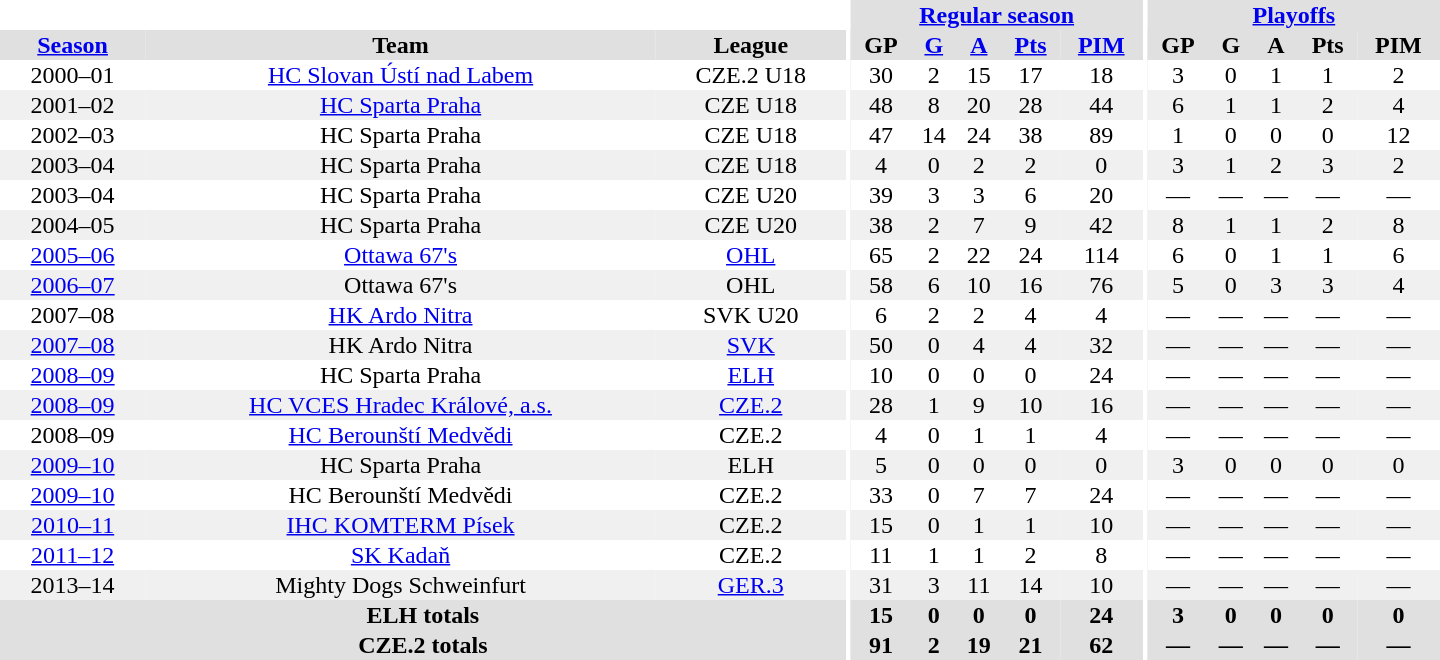<table border="0" cellpadding="1" cellspacing="0" style="text-align:center; width:60em">
<tr bgcolor="#e0e0e0">
<th colspan="3" bgcolor="#ffffff"></th>
<th rowspan="99" bgcolor="#ffffff"></th>
<th colspan="5"><a href='#'>Regular season</a></th>
<th rowspan="99" bgcolor="#ffffff"></th>
<th colspan="5"><a href='#'>Playoffs</a></th>
</tr>
<tr bgcolor="#e0e0e0">
<th><a href='#'>Season</a></th>
<th>Team</th>
<th>League</th>
<th>GP</th>
<th><a href='#'>G</a></th>
<th><a href='#'>A</a></th>
<th><a href='#'>Pts</a></th>
<th><a href='#'>PIM</a></th>
<th>GP</th>
<th>G</th>
<th>A</th>
<th>Pts</th>
<th>PIM</th>
</tr>
<tr>
<td>2000–01</td>
<td><a href='#'>HC Slovan Ústí nad Labem</a></td>
<td>CZE.2 U18</td>
<td>30</td>
<td>2</td>
<td>15</td>
<td>17</td>
<td>18</td>
<td>3</td>
<td>0</td>
<td>1</td>
<td>1</td>
<td>2</td>
</tr>
<tr bgcolor="#f0f0f0">
<td>2001–02</td>
<td><a href='#'>HC Sparta Praha</a></td>
<td>CZE U18</td>
<td>48</td>
<td>8</td>
<td>20</td>
<td>28</td>
<td>44</td>
<td>6</td>
<td>1</td>
<td>1</td>
<td>2</td>
<td>4</td>
</tr>
<tr>
<td>2002–03</td>
<td>HC Sparta Praha</td>
<td>CZE U18</td>
<td>47</td>
<td>14</td>
<td>24</td>
<td>38</td>
<td>89</td>
<td>1</td>
<td>0</td>
<td>0</td>
<td>0</td>
<td>12</td>
</tr>
<tr bgcolor="#f0f0f0">
<td>2003–04</td>
<td>HC Sparta Praha</td>
<td>CZE U18</td>
<td>4</td>
<td>0</td>
<td>2</td>
<td>2</td>
<td>0</td>
<td>3</td>
<td>1</td>
<td>2</td>
<td>3</td>
<td>2</td>
</tr>
<tr>
<td>2003–04</td>
<td>HC Sparta Praha</td>
<td>CZE U20</td>
<td>39</td>
<td>3</td>
<td>3</td>
<td>6</td>
<td>20</td>
<td>—</td>
<td>—</td>
<td>—</td>
<td>—</td>
<td>—</td>
</tr>
<tr bgcolor="#f0f0f0">
<td>2004–05</td>
<td>HC Sparta Praha</td>
<td>CZE U20</td>
<td>38</td>
<td>2</td>
<td>7</td>
<td>9</td>
<td>42</td>
<td>8</td>
<td>1</td>
<td>1</td>
<td>2</td>
<td>8</td>
</tr>
<tr>
<td><a href='#'>2005–06</a></td>
<td><a href='#'>Ottawa 67's</a></td>
<td><a href='#'>OHL</a></td>
<td>65</td>
<td>2</td>
<td>22</td>
<td>24</td>
<td>114</td>
<td>6</td>
<td>0</td>
<td>1</td>
<td>1</td>
<td>6</td>
</tr>
<tr bgcolor="#f0f0f0">
<td><a href='#'>2006–07</a></td>
<td>Ottawa 67's</td>
<td>OHL</td>
<td>58</td>
<td>6</td>
<td>10</td>
<td>16</td>
<td>76</td>
<td>5</td>
<td>0</td>
<td>3</td>
<td>3</td>
<td>4</td>
</tr>
<tr>
<td>2007–08</td>
<td><a href='#'>HK Ardo Nitra</a></td>
<td>SVK U20</td>
<td>6</td>
<td>2</td>
<td>2</td>
<td>4</td>
<td>4</td>
<td>—</td>
<td>—</td>
<td>—</td>
<td>—</td>
<td>—</td>
</tr>
<tr bgcolor="#f0f0f0">
<td><a href='#'>2007–08</a></td>
<td>HK Ardo Nitra</td>
<td><a href='#'>SVK</a></td>
<td>50</td>
<td>0</td>
<td>4</td>
<td>4</td>
<td>32</td>
<td>—</td>
<td>—</td>
<td>—</td>
<td>—</td>
<td>—</td>
</tr>
<tr>
<td><a href='#'>2008–09</a></td>
<td>HC Sparta Praha</td>
<td><a href='#'>ELH</a></td>
<td>10</td>
<td>0</td>
<td>0</td>
<td>0</td>
<td>24</td>
<td>—</td>
<td>—</td>
<td>—</td>
<td>—</td>
<td>—</td>
</tr>
<tr bgcolor="#f0f0f0">
<td><a href='#'>2008–09</a></td>
<td><a href='#'>HC VCES Hradec Králové, a.s.</a></td>
<td><a href='#'>CZE.2</a></td>
<td>28</td>
<td>1</td>
<td>9</td>
<td>10</td>
<td>16</td>
<td>—</td>
<td>—</td>
<td>—</td>
<td>—</td>
<td>—</td>
</tr>
<tr>
<td>2008–09</td>
<td><a href='#'>HC Berounští Medvědi</a></td>
<td>CZE.2</td>
<td>4</td>
<td>0</td>
<td>1</td>
<td>1</td>
<td>4</td>
<td>—</td>
<td>—</td>
<td>—</td>
<td>—</td>
<td>—</td>
</tr>
<tr bgcolor="#f0f0f0">
<td><a href='#'>2009–10</a></td>
<td>HC Sparta Praha</td>
<td>ELH</td>
<td>5</td>
<td>0</td>
<td>0</td>
<td>0</td>
<td>0</td>
<td>3</td>
<td>0</td>
<td>0</td>
<td>0</td>
<td>0</td>
</tr>
<tr>
<td><a href='#'>2009–10</a></td>
<td>HC Berounští Medvědi</td>
<td>CZE.2</td>
<td>33</td>
<td>0</td>
<td>7</td>
<td>7</td>
<td>24</td>
<td>—</td>
<td>—</td>
<td>—</td>
<td>—</td>
<td>—</td>
</tr>
<tr bgcolor="#f0f0f0">
<td><a href='#'>2010–11</a></td>
<td><a href='#'>IHC KOMTERM Písek</a></td>
<td>CZE.2</td>
<td>15</td>
<td>0</td>
<td>1</td>
<td>1</td>
<td>10</td>
<td>—</td>
<td>—</td>
<td>—</td>
<td>—</td>
<td>—</td>
</tr>
<tr>
<td><a href='#'>2011–12</a></td>
<td><a href='#'>SK Kadaň</a></td>
<td>CZE.2</td>
<td>11</td>
<td>1</td>
<td>1</td>
<td>2</td>
<td>8</td>
<td>—</td>
<td>—</td>
<td>—</td>
<td>—</td>
<td>—</td>
</tr>
<tr bgcolor="#f0f0f0">
<td>2013–14</td>
<td>Mighty Dogs Schweinfurt</td>
<td><a href='#'>GER.3</a></td>
<td>31</td>
<td>3</td>
<td>11</td>
<td>14</td>
<td>10</td>
<td>—</td>
<td>—</td>
<td>—</td>
<td>—</td>
<td>—</td>
</tr>
<tr bgcolor="#e0e0e0">
<th colspan="3">ELH totals</th>
<th>15</th>
<th>0</th>
<th>0</th>
<th>0</th>
<th>24</th>
<th>3</th>
<th>0</th>
<th>0</th>
<th>0</th>
<th>0</th>
</tr>
<tr bgcolor="#e0e0e0">
<th colspan="3">CZE.2 totals</th>
<th>91</th>
<th>2</th>
<th>19</th>
<th>21</th>
<th>62</th>
<th>—</th>
<th>—</th>
<th>—</th>
<th>—</th>
<th>—</th>
</tr>
</table>
